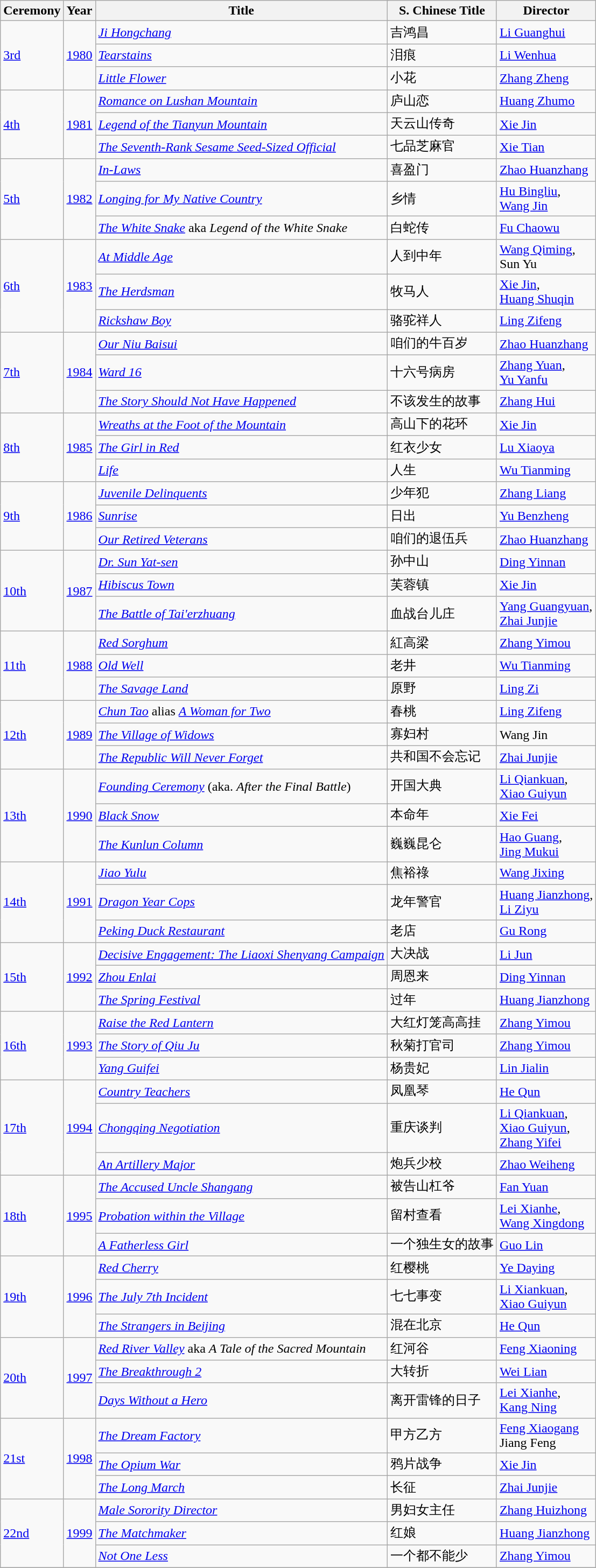<table class="wikitable">
<tr>
<th>Ceremony</th>
<th>Year</th>
<th colspan="2">Title</th>
<th>S. Chinese Title</th>
<th>Director</th>
</tr>
<tr>
<td rowspan="3"><a href='#'>3rd</a></td>
<td rowspan="3"><a href='#'>1980</a></td>
<td colspan="2"><em><a href='#'>Ji Hongchang</a></em></td>
<td>吉鸿昌</td>
<td><a href='#'>Li Guanghui</a></td>
</tr>
<tr>
<td colspan="2"><em><a href='#'>Tearstains</a></em></td>
<td>泪痕</td>
<td><a href='#'>Li Wenhua</a></td>
</tr>
<tr>
<td colspan="2"><em><a href='#'>Little Flower</a></em></td>
<td>小花</td>
<td><a href='#'>Zhang Zheng</a></td>
</tr>
<tr>
<td rowspan="3"><a href='#'>4th</a></td>
<td rowspan="3"><a href='#'>1981</a></td>
<td colspan="2"><em><a href='#'>Romance on Lushan Mountain</a></em></td>
<td>庐山恋</td>
<td><a href='#'>Huang Zhumo</a></td>
</tr>
<tr>
<td colspan="2"><em><a href='#'>Legend of the Tianyun Mountain</a></em></td>
<td>天云山传奇</td>
<td><a href='#'>Xie Jin</a></td>
</tr>
<tr>
<td colspan="2"><em><a href='#'>The Seventh-Rank Sesame Seed-Sized Official</a></em></td>
<td>七品芝麻官</td>
<td><a href='#'>Xie Tian</a></td>
</tr>
<tr>
<td rowspan="3"><a href='#'>5th</a></td>
<td rowspan="3"><a href='#'>1982</a></td>
<td colspan="2"><em><a href='#'>In-Laws</a></em></td>
<td>喜盈门</td>
<td><a href='#'>Zhao Huanzhang</a></td>
</tr>
<tr>
<td colspan="2"><em><a href='#'>Longing for My Native Country</a></em></td>
<td>乡情</td>
<td><a href='#'>Hu Bingliu</a>,<br><a href='#'>Wang Jin</a></td>
</tr>
<tr>
<td colspan="2"><em><a href='#'>The White Snake</a></em> aka <em>Legend of the White Snake</em></td>
<td>白蛇传</td>
<td><a href='#'>Fu Chaowu</a></td>
</tr>
<tr>
<td rowspan="3"><a href='#'>6th</a></td>
<td rowspan="3"><a href='#'>1983</a></td>
<td colspan="2"><em><a href='#'>At Middle Age</a></em></td>
<td>人到中年</td>
<td><a href='#'>Wang Qiming</a>,<br>Sun Yu</td>
</tr>
<tr>
<td colspan="2"><em><a href='#'>The Herdsman</a></em></td>
<td>牧马人</td>
<td><a href='#'>Xie Jin</a>,<br><a href='#'>Huang Shuqin</a></td>
</tr>
<tr>
<td colspan="2"><em><a href='#'>Rickshaw Boy</a></em></td>
<td>骆驼祥人</td>
<td><a href='#'>Ling Zifeng</a></td>
</tr>
<tr>
<td rowspan="3"><a href='#'>7th</a></td>
<td rowspan="3"><a href='#'>1984</a></td>
<td colspan="2"><em><a href='#'>Our Niu Baisui</a></em></td>
<td>咱们的牛百岁</td>
<td><a href='#'>Zhao Huanzhang</a></td>
</tr>
<tr>
<td colspan="2"><em><a href='#'>Ward 16</a></em></td>
<td>十六号病房</td>
<td><a href='#'>Zhang Yuan</a>,<br><a href='#'>Yu Yanfu</a></td>
</tr>
<tr>
<td colspan="2"><em><a href='#'>The Story Should Not Have Happened</a></em></td>
<td>不该发生的故事</td>
<td><a href='#'>Zhang Hui</a></td>
</tr>
<tr>
<td rowspan="3"><a href='#'>8th</a></td>
<td rowspan="3"><a href='#'>1985</a></td>
<td colspan="2"><em><a href='#'>Wreaths at the Foot of the Mountain</a></em></td>
<td>高山下的花环</td>
<td><a href='#'>Xie Jin</a></td>
</tr>
<tr>
<td colspan="2"><em><a href='#'>The Girl in Red</a></em></td>
<td>红衣少女</td>
<td><a href='#'>Lu Xiaoya</a></td>
</tr>
<tr>
<td colspan="2"><em><a href='#'>Life</a></em></td>
<td>人生</td>
<td><a href='#'>Wu Tianming</a></td>
</tr>
<tr>
<td rowspan="3"><a href='#'>9th</a></td>
<td rowspan="3"><a href='#'>1986</a></td>
<td colspan="2"><em><a href='#'>Juvenile Delinquents</a></em></td>
<td>少年犯</td>
<td><a href='#'>Zhang Liang</a></td>
</tr>
<tr>
<td colspan="2"><em><a href='#'>Sunrise</a></em></td>
<td>日出</td>
<td><a href='#'>Yu Benzheng</a></td>
</tr>
<tr>
<td colspan="2"><em><a href='#'>Our Retired Veterans</a></em></td>
<td>咱们的退伍兵</td>
<td><a href='#'>Zhao Huanzhang</a></td>
</tr>
<tr>
<td rowspan="3"><a href='#'>10th</a></td>
<td rowspan="3"><a href='#'>1987</a></td>
<td colspan="2"><em><a href='#'>Dr. Sun Yat-sen</a></em></td>
<td>孙中山</td>
<td><a href='#'>Ding Yinnan</a></td>
</tr>
<tr>
<td colspan="2"><em><a href='#'>Hibiscus Town</a></em></td>
<td>芙蓉镇</td>
<td><a href='#'>Xie Jin</a></td>
</tr>
<tr>
<td colspan="2"><em><a href='#'>The Battle of Tai'erzhuang</a></em></td>
<td>血战台儿庄</td>
<td><a href='#'>Yang Guangyuan</a>,<br><a href='#'>Zhai Junjie</a></td>
</tr>
<tr>
<td rowspan="3"><a href='#'>11th</a></td>
<td rowspan="3"><a href='#'>1988</a></td>
<td colspan="2"><em><a href='#'>Red Sorghum</a></em></td>
<td>紅高梁</td>
<td><a href='#'>Zhang Yimou</a></td>
</tr>
<tr>
<td colspan="2"><em><a href='#'>Old Well</a></em></td>
<td>老井</td>
<td><a href='#'>Wu Tianming</a></td>
</tr>
<tr>
<td colspan="2"><a href='#'><em>The Savage Land</em></a></td>
<td>原野</td>
<td><a href='#'>Ling Zi</a></td>
</tr>
<tr>
<td rowspan="3"><a href='#'>12th</a></td>
<td rowspan="3"><a href='#'>1989</a></td>
<td colspan="2"><em><a href='#'>Chun Tao</a></em> alias <em><a href='#'>A Woman for Two</a></em></td>
<td>春桃</td>
<td><a href='#'>Ling Zifeng</a></td>
</tr>
<tr>
<td colspan="2"><em><a href='#'>The Village of Widows</a></em></td>
<td>寡妇村</td>
<td>Wang Jin</td>
</tr>
<tr>
<td colspan="2"><em><a href='#'>The Republic Will Never Forget</a></em></td>
<td>共和国不会忘记</td>
<td><a href='#'>Zhai Junjie</a></td>
</tr>
<tr>
<td rowspan="3"><a href='#'>13th</a></td>
<td rowspan="3"><a href='#'>1990</a></td>
<td colspan="2"><em><a href='#'>Founding Ceremony</a></em> (aka. <em>After the Final Battle</em>)</td>
<td>开国大典</td>
<td><a href='#'>Li Qiankuan</a>,<br><a href='#'>Xiao Guiyun</a></td>
</tr>
<tr>
<td colspan="2"><em><a href='#'>Black Snow</a></em></td>
<td>本命年</td>
<td><a href='#'>Xie Fei</a></td>
</tr>
<tr>
<td colspan="2"><em><a href='#'>The Kunlun Column</a></em></td>
<td>巍巍昆仑</td>
<td><a href='#'>Hao Guang</a>,<br><a href='#'>Jing Mukui</a></td>
</tr>
<tr>
<td rowspan="3"><a href='#'>14th</a></td>
<td rowspan="3"><a href='#'>1991</a></td>
<td colspan="2"><em><a href='#'>Jiao Yulu</a></em></td>
<td>焦裕祿</td>
<td><a href='#'>Wang Jixing</a></td>
</tr>
<tr>
<td colspan="2"><em><a href='#'>Dragon Year Cops</a></em></td>
<td>龙年警官</td>
<td><a href='#'>Huang Jianzhong</a>,<br><a href='#'>Li Ziyu</a></td>
</tr>
<tr>
<td colspan="2"><em><a href='#'>Peking Duck Restaurant</a></em></td>
<td>老店</td>
<td><a href='#'>Gu Rong</a></td>
</tr>
<tr>
<td rowspan="3"><a href='#'>15th</a></td>
<td rowspan="3"><a href='#'>1992</a></td>
<td colspan="2"><em><a href='#'>Decisive Engagement: The Liaoxi Shenyang Campaign</a></em></td>
<td>大决战</td>
<td><a href='#'>Li Jun</a></td>
</tr>
<tr>
<td colspan="2"><em><a href='#'>Zhou Enlai</a></em></td>
<td>周恩来</td>
<td><a href='#'>Ding Yinnan</a></td>
</tr>
<tr>
<td colspan="2"><em><a href='#'>The Spring Festival</a></em></td>
<td>过年</td>
<td><a href='#'>Huang Jianzhong</a></td>
</tr>
<tr>
<td rowspan="3"><a href='#'>16th</a></td>
<td rowspan="3"><a href='#'>1993</a></td>
<td colspan="2"><em><a href='#'>Raise the Red Lantern</a></em></td>
<td>大红灯笼高高挂</td>
<td><a href='#'>Zhang Yimou</a></td>
</tr>
<tr>
<td colspan="2"><em><a href='#'>The Story of Qiu Ju</a></em></td>
<td>秋菊打官司</td>
<td><a href='#'>Zhang Yimou</a></td>
</tr>
<tr>
<td colspan="2"><em><a href='#'>Yang Guifei</a></em></td>
<td>杨贵妃</td>
<td><a href='#'>Lin Jialin</a></td>
</tr>
<tr>
<td rowspan="3"><a href='#'>17th</a></td>
<td rowspan="3"><a href='#'>1994</a></td>
<td colspan="2"><em><a href='#'>Country Teachers</a></em></td>
<td>凤凰琴</td>
<td><a href='#'>He Qun</a></td>
</tr>
<tr>
<td colspan="2"><em><a href='#'>Chongqing Negotiation</a></em></td>
<td>重庆谈判</td>
<td><a href='#'>Li Qiankuan</a>,<br><a href='#'>Xiao Guiyun</a>,<br><a href='#'>Zhang Yifei</a></td>
</tr>
<tr>
<td colspan="2"><em><a href='#'>An Artillery Major</a></em></td>
<td>炮兵少校</td>
<td><a href='#'>Zhao Weiheng</a></td>
</tr>
<tr>
<td rowspan="3"><a href='#'>18th</a></td>
<td rowspan="3"><a href='#'>1995</a></td>
<td colspan="2"><em><a href='#'>The Accused Uncle Shangang</a></em></td>
<td>被告山杠爷</td>
<td><a href='#'>Fan Yuan</a></td>
</tr>
<tr>
<td colspan="2"><em><a href='#'>Probation within the Village</a></em></td>
<td>留村查看</td>
<td><a href='#'>Lei Xianhe</a>,<br><a href='#'>Wang Xingdong</a></td>
</tr>
<tr>
<td colspan="2"><em><a href='#'>A Fatherless Girl</a></em></td>
<td>一个独生女的故事</td>
<td><a href='#'>Guo Lin</a></td>
</tr>
<tr>
<td rowspan="3"><a href='#'>19th</a></td>
<td rowspan="3"><a href='#'>1996</a></td>
<td colspan="2"><em><a href='#'>Red Cherry</a></em></td>
<td>红樱桃</td>
<td><a href='#'>Ye Daying</a></td>
</tr>
<tr>
<td colspan="2"><em><a href='#'>The July 7th Incident</a></em></td>
<td>七七事变</td>
<td><a href='#'>Li Xiankuan</a>,<br><a href='#'>Xiao Guiyun</a></td>
</tr>
<tr>
<td colspan="2"><em><a href='#'>The Strangers in Beijing</a></em></td>
<td>混在北京</td>
<td><a href='#'>He Qun</a></td>
</tr>
<tr>
<td rowspan="3"><a href='#'>20th</a></td>
<td rowspan="3"><a href='#'>1997</a></td>
<td colspan="2"><em><a href='#'>Red River Valley</a></em> aka <em>A Tale of the Sacred Mountain</em></td>
<td>红河谷</td>
<td><a href='#'>Feng Xiaoning</a></td>
</tr>
<tr>
<td colspan="2"><em><a href='#'>The Breakthrough 2</a></em></td>
<td>大转折</td>
<td><a href='#'>Wei Lian</a></td>
</tr>
<tr>
<td colspan="2"><em><a href='#'>Days Without a Hero</a></em></td>
<td>离开雷锋的日子</td>
<td><a href='#'>Lei Xianhe</a>,<br><a href='#'>Kang Ning</a></td>
</tr>
<tr>
<td rowspan="3"><a href='#'>21st</a></td>
<td rowspan="3"><a href='#'>1998</a></td>
<td colspan="2"><em><a href='#'>The Dream Factory</a></em></td>
<td>甲方乙方</td>
<td><a href='#'>Feng Xiaogang</a><br>Jiang Feng</td>
</tr>
<tr>
<td colspan="2"><em><a href='#'>The Opium War</a></em></td>
<td>鸦片战争</td>
<td><a href='#'>Xie Jin</a></td>
</tr>
<tr>
<td colspan="2"><em><a href='#'>The Long March</a></em></td>
<td>长征</td>
<td><a href='#'>Zhai Junjie</a></td>
</tr>
<tr>
<td rowspan="3"><a href='#'>22nd</a></td>
<td rowspan="3"><a href='#'>1999</a></td>
<td colspan="2"><em><a href='#'>Male Sorority Director</a></em></td>
<td>男妇女主任</td>
<td><a href='#'>Zhang Huizhong</a></td>
</tr>
<tr>
<td colspan="2"><em><a href='#'>The Matchmaker</a></em></td>
<td>红娘</td>
<td><a href='#'>Huang Jianzhong</a></td>
</tr>
<tr>
<td colspan="2"><em><a href='#'>Not One Less</a></em></td>
<td>一个都不能少</td>
<td><a href='#'>Zhang Yimou</a></td>
</tr>
<tr>
</tr>
</table>
